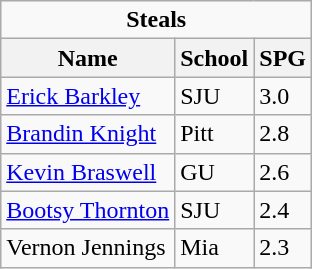<table class="wikitable">
<tr>
<td colspan=3 style="text-align:center;"><strong>Steals</strong></td>
</tr>
<tr>
<th>Name</th>
<th>School</th>
<th>SPG</th>
</tr>
<tr>
<td><a href='#'>Erick Barkley</a></td>
<td>SJU</td>
<td>3.0</td>
</tr>
<tr>
<td><a href='#'>Brandin Knight</a></td>
<td>Pitt</td>
<td>2.8</td>
</tr>
<tr>
<td><a href='#'>Kevin Braswell</a></td>
<td>GU</td>
<td>2.6</td>
</tr>
<tr>
<td><a href='#'>Bootsy Thornton</a></td>
<td>SJU</td>
<td>2.4</td>
</tr>
<tr>
<td>Vernon Jennings</td>
<td>Mia</td>
<td>2.3</td>
</tr>
</table>
